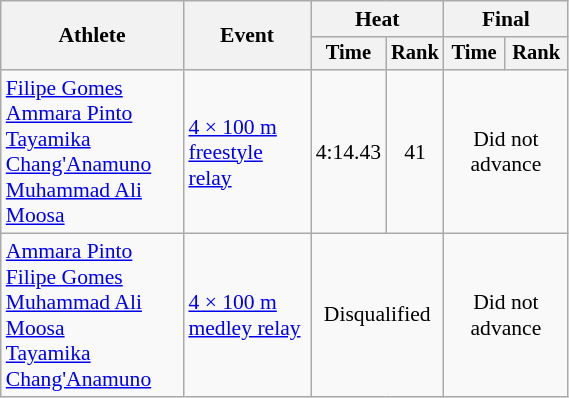<table class="wikitable" style="text-align:center; font-size:90%; width:30%;">
<tr>
<th rowspan="2">Athlete</th>
<th rowspan="2">Event</th>
<th colspan="2">Heat</th>
<th colspan="2">Final</th>
</tr>
<tr style="font-size:95%">
<th>Time</th>
<th>Rank</th>
<th>Time</th>
<th>Rank</th>
</tr>
<tr>
<td align=left><a href='#'>Filipe Gomes</a> <br><a href='#'>Ammara Pinto</a> <br><a href='#'>Tayamika Chang'Anamuno</a> <br><a href='#'>Muhammad Ali Moosa</a></td>
<td align=left><a href='#'>4 × 100 m freestyle relay</a></td>
<td>4:14.43</td>
<td>41</td>
<td colspan=2>Did not advance</td>
</tr>
<tr>
<td align=left><a href='#'>Ammara Pinto</a> <br><a href='#'>Filipe Gomes</a><br><a href='#'>Muhammad Ali Moosa</a><br><a href='#'>Tayamika Chang'Anamuno</a></td>
<td align=left><a href='#'>4 × 100 m medley relay</a></td>
<td colspan="2">Disqualified</td>
<td colspan="2">Did not advance</td>
</tr>
</table>
